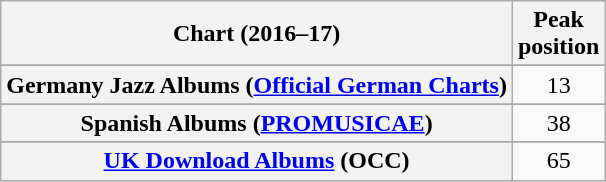<table class="wikitable sortable plainrowheaders" style="text-align:center">
<tr>
<th>Chart (2016–17)</th>
<th>Peak<br>position</th>
</tr>
<tr>
</tr>
<tr>
</tr>
<tr>
</tr>
<tr>
<th scope="row">Germany Jazz Albums (<a href='#'>Official German Charts</a>)</th>
<td>13</td>
</tr>
<tr>
</tr>
<tr>
</tr>
<tr>
<th scope="row">Spanish Albums (<a href='#'>PROMUSICAE</a>)</th>
<td>38</td>
</tr>
<tr>
</tr>
<tr>
<th scope="row"><a href='#'>UK Download Albums</a> (OCC)</th>
<td>65</td>
</tr>
</table>
